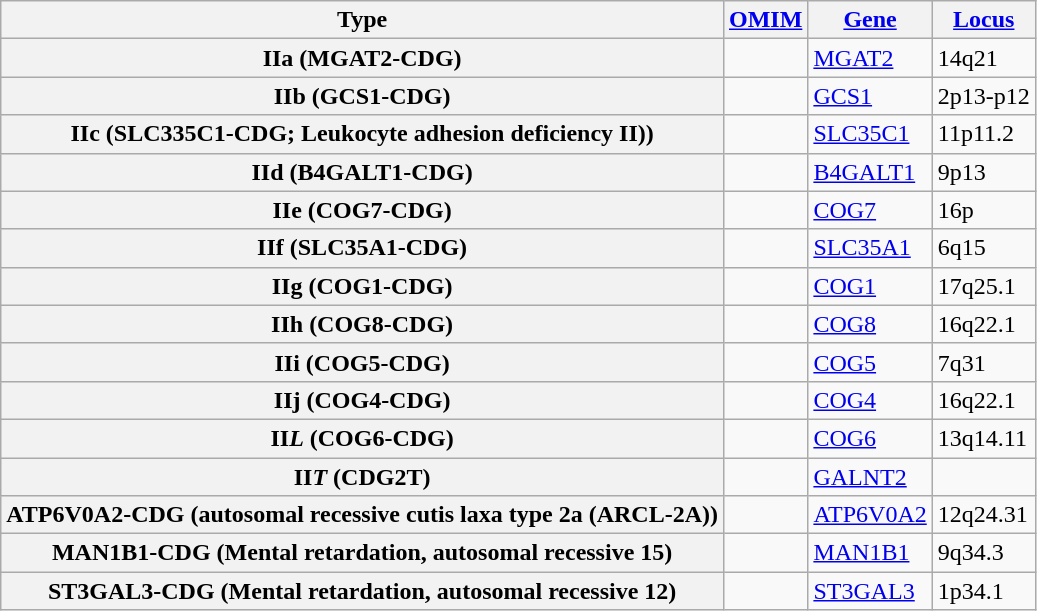<table class="sortable wikitable plainrowheaders">
<tr>
<th scope="col">Type</th>
<th scope="col"><a href='#'>OMIM</a></th>
<th scope="col"><a href='#'>Gene</a></th>
<th scope="col"><a href='#'>Locus</a></th>
</tr>
<tr>
<th scope="row">IIa (MGAT2-CDG)</th>
<td></td>
<td><a href='#'>MGAT2</a></td>
<td>14q21</td>
</tr>
<tr>
<th scope="row">IIb (GCS1-CDG)</th>
<td></td>
<td><a href='#'>GCS1</a></td>
<td>2p13-p12</td>
</tr>
<tr>
<th scope="row">IIc (SLC335C1-CDG; Leukocyte adhesion deficiency II))</th>
<td></td>
<td><a href='#'>SLC35C1</a></td>
<td>11p11.2</td>
</tr>
<tr>
<th scope="row">IId (B4GALT1-CDG)</th>
<td></td>
<td><a href='#'>B4GALT1</a></td>
<td>9p13</td>
</tr>
<tr>
<th scope="row">IIe (COG7-CDG)</th>
<td></td>
<td><a href='#'>COG7</a></td>
<td>16p</td>
</tr>
<tr>
<th scope="row">IIf (SLC35A1-CDG)</th>
<td></td>
<td><a href='#'>SLC35A1</a></td>
<td>6q15</td>
</tr>
<tr>
<th scope="row">IIg (COG1-CDG)</th>
<td></td>
<td><a href='#'>COG1</a></td>
<td>17q25.1</td>
</tr>
<tr>
<th scope="row">IIh (COG8-CDG)</th>
<td></td>
<td><a href='#'>COG8</a></td>
<td>16q22.1</td>
</tr>
<tr>
<th scope="row">IIi (COG5-CDG)</th>
<td></td>
<td><a href='#'>COG5</a></td>
<td>7q31</td>
</tr>
<tr>
<th scope="row">IIj (COG4-CDG)</th>
<td></td>
<td><a href='#'>COG4</a></td>
<td>16q22.1</td>
</tr>
<tr>
<th scope="row">II<em>L</em> (COG6-CDG)</th>
<td></td>
<td><a href='#'>COG6</a></td>
<td>13q14.11</td>
</tr>
<tr>
<th scope="row">II<em>T</em> (CDG2T)</th>
<td></td>
<td><a href='#'>GALNT2</a></td>
<td></td>
</tr>
<tr>
<th scope="row">ATP6V0A2-CDG (autosomal recessive cutis laxa type 2a (ARCL-2A))</th>
<td></td>
<td><a href='#'>ATP6V0A2</a></td>
<td>12q24.31</td>
</tr>
<tr>
<th scope="row">MAN1B1-CDG (Mental retardation, autosomal recessive 15)</th>
<td></td>
<td><a href='#'>MAN1B1</a></td>
<td>9q34.3</td>
</tr>
<tr>
<th scope="row">ST3GAL3-CDG (Mental retardation, autosomal recessive 12)</th>
<td></td>
<td><a href='#'>ST3GAL3</a></td>
<td>1p34.1</td>
</tr>
</table>
